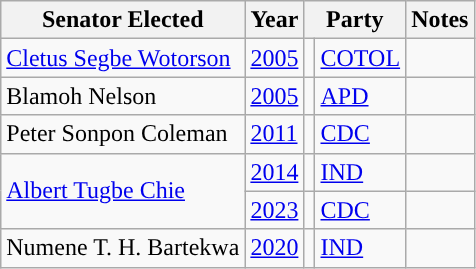<table class="wikitable">
<tr>
<th>Senator Elected</th>
<th>Year</th>
<th colspan=2>Party</th>
<th>Notes</th>
</tr>
<tr>
<td><a href='#'>Cletus Segbe Wotorson</a></td>
<td><a href='#'>2005</a></td>
<td></td>
<td><a href='#'>COTOL</a></td>
<td></td>
</tr>
<tr>
<td>Blamoh Nelson</td>
<td><a href='#'>2005</a></td>
<td></td>
<td><a href='#'>APD</a></td>
<td></td>
</tr>
<tr>
<td>Peter Sonpon Coleman</td>
<td><a href='#'>2011</a></td>
<td></td>
<td><a href='#'>CDC</a></td>
<td></td>
</tr>
<tr>
<td rowspan=2><a href='#'>Albert Tugbe Chie</a></td>
<td><a href='#'>2014</a></td>
<td></td>
<td><a href='#'>IND</a></td>
<td></td>
</tr>
<tr>
<td><a href='#'>2023</a></td>
<td></td>
<td><a href='#'>CDC</a></td>
<td></td>
</tr>
<tr>
<td>Numene T. H. Bartekwa</td>
<td><a href='#'>2020</a></td>
<td></td>
<td><a href='#'>IND</a></td>
<td></td>
</tr>
</table>
